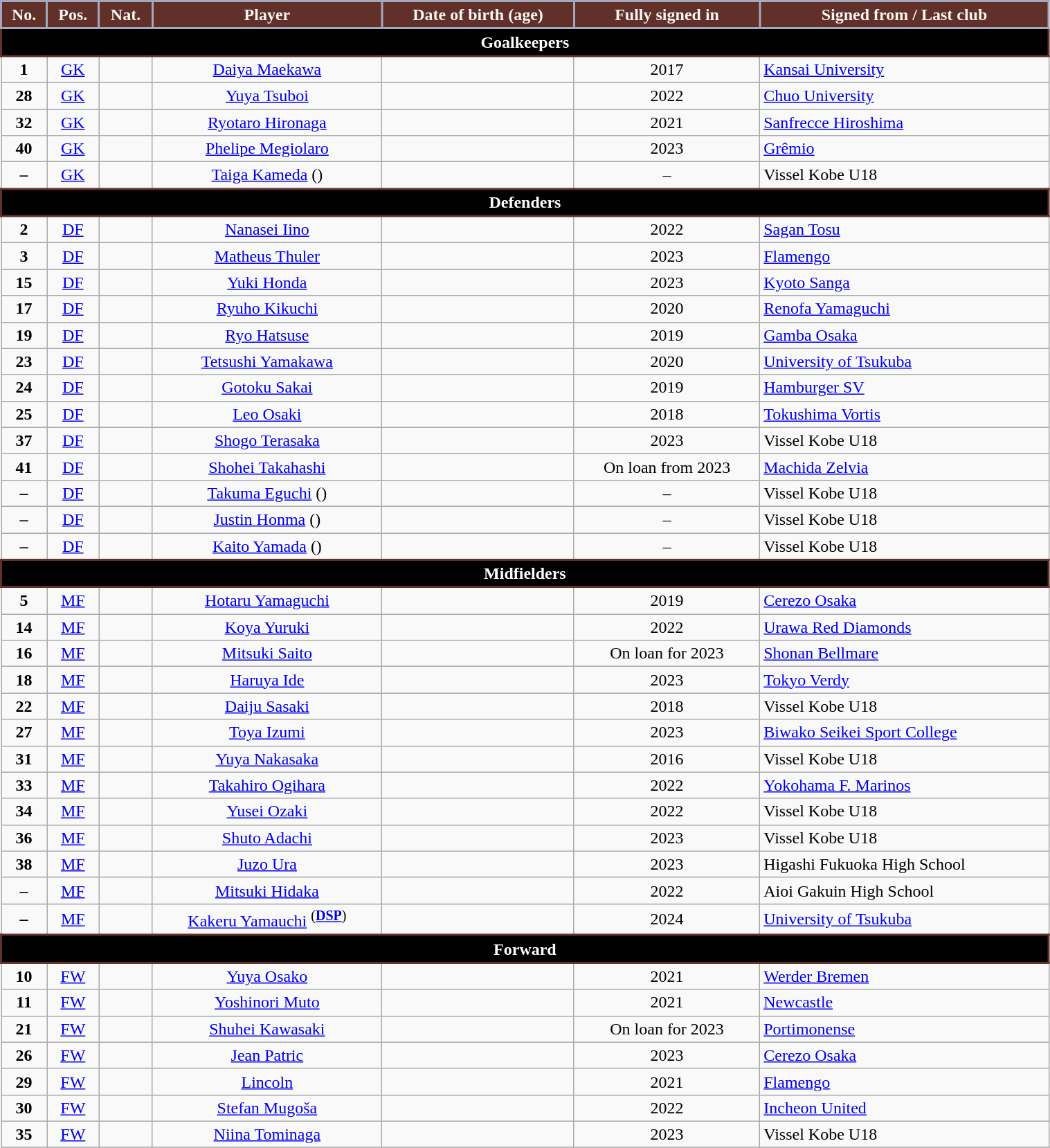<table class="wikitable sortable" style="text-align:center; font-size:100%;width:80%;">
<tr>
<th style="background:#613029; color:#fbf7f7; border:2px solid #A3A7BF;" text-align:center;">No.</th>
<th style="background:#613029; color:#fbf7f7; border:2px solid #A3A7BF;" text-align:center;">Pos.</th>
<th style="background:#613029; color:#fbf7f7; border:2px solid #A3A7BF;" text-align:center;">Nat.</th>
<th style="background:#613029; color:#fbf7f7; border:2px solid #A3A7BF;" text-align:center;">Player</th>
<th style="background:#613029; color:#fbf7f7; border:2px solid #A3A7BF;" text-align:center;">Date of birth (age)</th>
<th style="background:#613029; color:#fbf7f7; border:2px solid #A3A7BF;" text-align:center;">Fully signed in</th>
<th style="background:#613029; color:#fbf7f7; border:2px solid #A3A7BF;" text-align:center;">Signed from / Last club</th>
</tr>
<tr>
<th colspan="8" style="background:black; color:white; border:2px solid #613029;" text-align:center;">Goalkeepers</th>
</tr>
<tr>
<td><strong>1</strong></td>
<td><a href='#'>GK</a></td>
<td></td>
<td align=center><a href='#'>Daiya Maekawa</a></td>
<td></td>
<td>2017</td>
<td align=left> <a href='#'>Kansai University</a></td>
</tr>
<tr>
<td><strong>28</strong></td>
<td><a href='#'>GK</a></td>
<td></td>
<td align=center><a href='#'>Yuya Tsuboi</a></td>
<td></td>
<td>2022</td>
<td align=left> <a href='#'>Chuo University</a></td>
</tr>
<tr>
<td><strong>32</strong></td>
<td><a href='#'>GK</a></td>
<td></td>
<td align=center><a href='#'>Ryotaro Hironaga</a></td>
<td></td>
<td>2021</td>
<td align=left> <a href='#'>Sanfrecce Hiroshima</a></td>
</tr>
<tr>
<td><strong>40</strong></td>
<td><a href='#'>GK</a></td>
<td></td>
<td align=center><a href='#'>Phelipe Megiolaro</a></td>
<td></td>
<td>2023</td>
<td align=left> <a href='#'>Grêmio</a></td>
</tr>
<tr>
<td><strong>–</strong></td>
<td><a href='#'>GK</a></td>
<td></td>
<td align=center><a href='#'>Taiga Kameda</a> ()</td>
<td></td>
<td>–</td>
<td align=left> Vissel Kobe U18</td>
</tr>
<tr>
<th colspan="8" style="background:black; color:white; border:2px solid #613029;" text-align:center;">Defenders</th>
</tr>
<tr>
<td><strong>2</strong></td>
<td><a href='#'>DF</a></td>
<td></td>
<td align=center><a href='#'>Nanasei Iino</a></td>
<td></td>
<td>2022</td>
<td align=left> <a href='#'>Sagan Tosu</a></td>
</tr>
<tr>
<td><strong>3</strong></td>
<td><a href='#'>DF</a></td>
<td></td>
<td align=center><a href='#'>Matheus Thuler</a></td>
<td></td>
<td>2023</td>
<td align=left> <a href='#'>Flamengo</a></td>
</tr>
<tr>
<td><strong>15</strong></td>
<td><a href='#'>DF</a></td>
<td></td>
<td align=center><a href='#'>Yuki Honda</a></td>
<td></td>
<td>2023</td>
<td align=left> <a href='#'>Kyoto Sanga</a></td>
</tr>
<tr>
<td><strong>17</strong></td>
<td><a href='#'>DF</a></td>
<td></td>
<td align=center><a href='#'>Ryuho Kikuchi</a></td>
<td></td>
<td>2020</td>
<td align=left> <a href='#'>Renofa Yamaguchi</a></td>
</tr>
<tr>
<td><strong>19</strong></td>
<td><a href='#'>DF</a></td>
<td></td>
<td align=center><a href='#'>Ryo Hatsuse</a></td>
<td></td>
<td>2019</td>
<td align=left> <a href='#'>Gamba Osaka</a></td>
</tr>
<tr>
<td><strong>23</strong></td>
<td><a href='#'>DF</a></td>
<td></td>
<td align=center><a href='#'>Tetsushi Yamakawa</a></td>
<td></td>
<td>2020</td>
<td align=left> <a href='#'>University of Tsukuba</a></td>
</tr>
<tr>
<td><strong>24</strong></td>
<td><a href='#'>DF</a></td>
<td></td>
<td align=center><a href='#'>Gotoku Sakai</a></td>
<td></td>
<td>2019</td>
<td align=left> <a href='#'>Hamburger SV</a></td>
</tr>
<tr>
<td><strong>25</strong></td>
<td><a href='#'>DF</a></td>
<td></td>
<td align=center><a href='#'>Leo Osaki</a></td>
<td></td>
<td>2018</td>
<td align=left> <a href='#'>Tokushima Vortis</a></td>
</tr>
<tr>
<td><strong>37</strong></td>
<td><a href='#'>DF</a></td>
<td></td>
<td align=center><a href='#'>Shogo Terasaka</a></td>
<td></td>
<td>2023</td>
<td align=left> Vissel Kobe U18</td>
</tr>
<tr>
<td><strong>41</strong></td>
<td><a href='#'>DF</a></td>
<td></td>
<td align=center><a href='#'>Shohei Takahashi</a></td>
<td></td>
<td>On loan from 2023</td>
<td align=left> <a href='#'>Machida Zelvia</a></td>
</tr>
<tr>
<td><strong>–</strong></td>
<td><a href='#'>DF</a></td>
<td></td>
<td align=center><a href='#'>Takuma Eguchi</a> ()</td>
<td></td>
<td>–</td>
<td align=left> Vissel Kobe U18</td>
</tr>
<tr>
<td><strong>–</strong></td>
<td><a href='#'>DF</a></td>
<td></td>
<td align=center><a href='#'>Justin Honma</a> ()</td>
<td></td>
<td>–</td>
<td align=left> Vissel Kobe U18</td>
</tr>
<tr>
<td><strong>–</strong></td>
<td><a href='#'>DF</a></td>
<td></td>
<td align=center><a href='#'>Kaito Yamada</a> ()</td>
<td></td>
<td>–</td>
<td align=left> Vissel Kobe U18</td>
</tr>
<tr>
<th colspan="8" style="background:black; color:white; border:2px solid #613029;" text-align:center;">Midfielders</th>
</tr>
<tr>
<td><strong>5</strong></td>
<td><a href='#'>MF</a></td>
<td></td>
<td align=center><a href='#'>Hotaru Yamaguchi</a></td>
<td></td>
<td>2019</td>
<td align=left> <a href='#'>Cerezo Osaka</a></td>
</tr>
<tr>
<td><strong>14</strong></td>
<td><a href='#'>MF</a></td>
<td></td>
<td align=center><a href='#'>Koya Yuruki</a></td>
<td></td>
<td>2022</td>
<td align=left> <a href='#'>Urawa Red Diamonds</a></td>
</tr>
<tr>
<td><strong>16</strong></td>
<td><a href='#'>MF</a></td>
<td></td>
<td align=center><a href='#'>Mitsuki Saito</a></td>
<td></td>
<td>On loan for 2023</td>
<td align=left> <a href='#'>Shonan Bellmare</a></td>
</tr>
<tr>
<td><strong>18</strong></td>
<td><a href='#'>MF</a></td>
<td></td>
<td align=center><a href='#'>Haruya Ide</a></td>
<td></td>
<td>2023</td>
<td align=left> <a href='#'>Tokyo Verdy</a></td>
</tr>
<tr>
<td><strong>22</strong></td>
<td><a href='#'>MF</a></td>
<td></td>
<td align=center><a href='#'>Daiju Sasaki</a></td>
<td></td>
<td>2018</td>
<td align=left> Vissel Kobe U18</td>
</tr>
<tr>
<td><strong>27</strong></td>
<td><a href='#'>MF</a></td>
<td></td>
<td align=center><a href='#'>Toya Izumi</a></td>
<td></td>
<td>2023</td>
<td align=left> <a href='#'>Biwako Seikei Sport College</a></td>
</tr>
<tr>
<td><strong>31</strong></td>
<td><a href='#'>MF</a></td>
<td></td>
<td align=center><a href='#'>Yuya Nakasaka</a></td>
<td></td>
<td>2016</td>
<td align=left> Vissel Kobe U18</td>
</tr>
<tr>
<td><strong>33</strong></td>
<td><a href='#'>MF</a></td>
<td></td>
<td align=center><a href='#'>Takahiro Ogihara</a></td>
<td></td>
<td>2022</td>
<td align=left> <a href='#'>Yokohama F. Marinos</a></td>
</tr>
<tr>
<td><strong>34</strong></td>
<td><a href='#'>MF</a></td>
<td></td>
<td align=center><a href='#'>Yusei Ozaki</a></td>
<td></td>
<td>2022</td>
<td align=left> Vissel Kobe U18</td>
</tr>
<tr>
<td><strong>36</strong></td>
<td><a href='#'>MF</a></td>
<td></td>
<td align=center><a href='#'>Shuto Adachi</a></td>
<td></td>
<td>2023</td>
<td align=left> Vissel Kobe U18</td>
</tr>
<tr>
<td><strong>38</strong></td>
<td><a href='#'>MF</a></td>
<td></td>
<td align=center><a href='#'>Juzo Ura</a></td>
<td></td>
<td>2023</td>
<td align=left> Higashi Fukuoka High School</td>
</tr>
<tr>
<td><strong>–</strong></td>
<td><a href='#'>MF</a></td>
<td></td>
<td align=center><a href='#'>Mitsuki Hidaka</a></td>
<td></td>
<td>2022</td>
<td align=left> Aioi Gakuin High School</td>
</tr>
<tr>
<td><strong>–</strong></td>
<td><a href='#'>MF</a></td>
<td></td>
<td align=center><a href='#'>Kakeru Yamauchi</a> <sup>(<strong><a href='#'>DSP</a></strong>)</sup></td>
<td></td>
<td>2024</td>
<td align=left> <a href='#'>University of Tsukuba</a></td>
</tr>
<tr>
<th colspan="8" style="background:black; color:white; border:2px solid #613029;" text-align:center;">Forward</th>
</tr>
<tr>
<td><strong>10</strong></td>
<td><a href='#'>FW</a></td>
<td></td>
<td align=center><a href='#'>Yuya Osako</a></td>
<td></td>
<td>2021</td>
<td align=left> <a href='#'>Werder Bremen</a></td>
</tr>
<tr>
<td><strong>11</strong></td>
<td><a href='#'>FW</a></td>
<td></td>
<td align=center><a href='#'>Yoshinori Muto</a></td>
<td></td>
<td>2021</td>
<td align=left> <a href='#'>Newcastle</a></td>
</tr>
<tr>
<td><strong>21</strong></td>
<td><a href='#'>FW</a></td>
<td></td>
<td align=center><a href='#'>Shuhei Kawasaki</a></td>
<td></td>
<td>On loan for 2023</td>
<td align=left> <a href='#'>Portimonense</a></td>
</tr>
<tr>
<td><strong>26</strong></td>
<td><a href='#'>FW</a></td>
<td></td>
<td align=center><a href='#'>Jean Patric</a></td>
<td></td>
<td>2023</td>
<td align=left> <a href='#'>Cerezo Osaka</a></td>
</tr>
<tr>
<td><strong>29</strong></td>
<td><a href='#'>FW</a></td>
<td></td>
<td align=center><a href='#'>Lincoln</a></td>
<td></td>
<td>2021</td>
<td align=left> <a href='#'>Flamengo</a></td>
</tr>
<tr>
<td><strong>30</strong></td>
<td><a href='#'>FW</a></td>
<td></td>
<td align=center><a href='#'>Stefan Mugoša</a></td>
<td></td>
<td>2022</td>
<td align=left> <a href='#'>Incheon United</a></td>
</tr>
<tr>
<td><strong>35</strong></td>
<td><a href='#'>FW</a></td>
<td></td>
<td align=center><a href='#'>Niina Tominaga</a></td>
<td></td>
<td>2023</td>
<td align=left> Vissel Kobe U18</td>
</tr>
<tr>
</tr>
</table>
